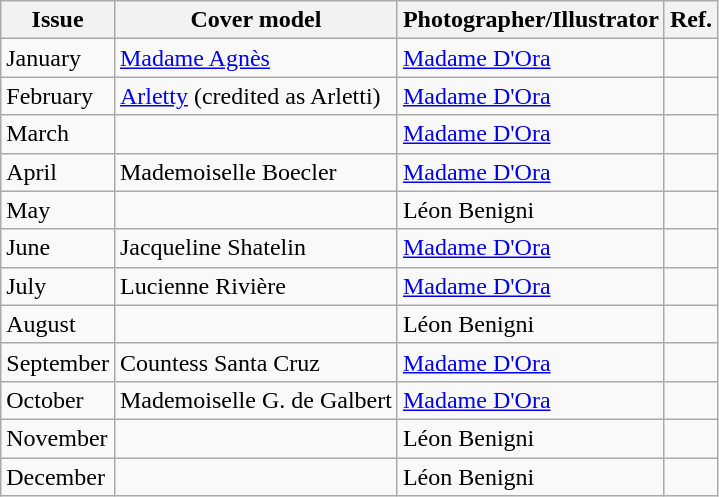<table class="wikitable">
<tr>
<th>Issue</th>
<th>Cover model</th>
<th>Photographer/Illustrator</th>
<th>Ref.</th>
</tr>
<tr>
<td>January</td>
<td><a href='#'>Madame Agnès</a></td>
<td><a href='#'>Madame D'Ora</a></td>
<td></td>
</tr>
<tr>
<td>February</td>
<td><a href='#'>Arletty</a> (credited as Arletti)</td>
<td><a href='#'>Madame D'Ora</a></td>
<td></td>
</tr>
<tr>
<td>March</td>
<td></td>
<td><a href='#'>Madame D'Ora</a></td>
<td></td>
</tr>
<tr>
<td>April</td>
<td>Mademoiselle Boecler</td>
<td><a href='#'>Madame D'Ora</a></td>
<td></td>
</tr>
<tr>
<td>May</td>
<td></td>
<td>Léon Benigni</td>
<td></td>
</tr>
<tr>
<td>June</td>
<td>Jacqueline Shatelin</td>
<td><a href='#'>Madame D'Ora</a></td>
<td></td>
</tr>
<tr>
<td>July</td>
<td>Lucienne Rivière</td>
<td><a href='#'>Madame D'Ora</a></td>
<td></td>
</tr>
<tr>
<td>August</td>
<td></td>
<td>Léon Benigni</td>
<td></td>
</tr>
<tr>
<td>September</td>
<td>Countess Santa Cruz</td>
<td><a href='#'>Madame D'Ora</a></td>
<td></td>
</tr>
<tr>
<td>October</td>
<td>Mademoiselle G. de Galbert</td>
<td><a href='#'>Madame D'Ora</a></td>
<td></td>
</tr>
<tr>
<td>November</td>
<td></td>
<td>Léon Benigni</td>
<td></td>
</tr>
<tr>
<td>December</td>
<td></td>
<td>Léon Benigni</td>
<td></td>
</tr>
</table>
